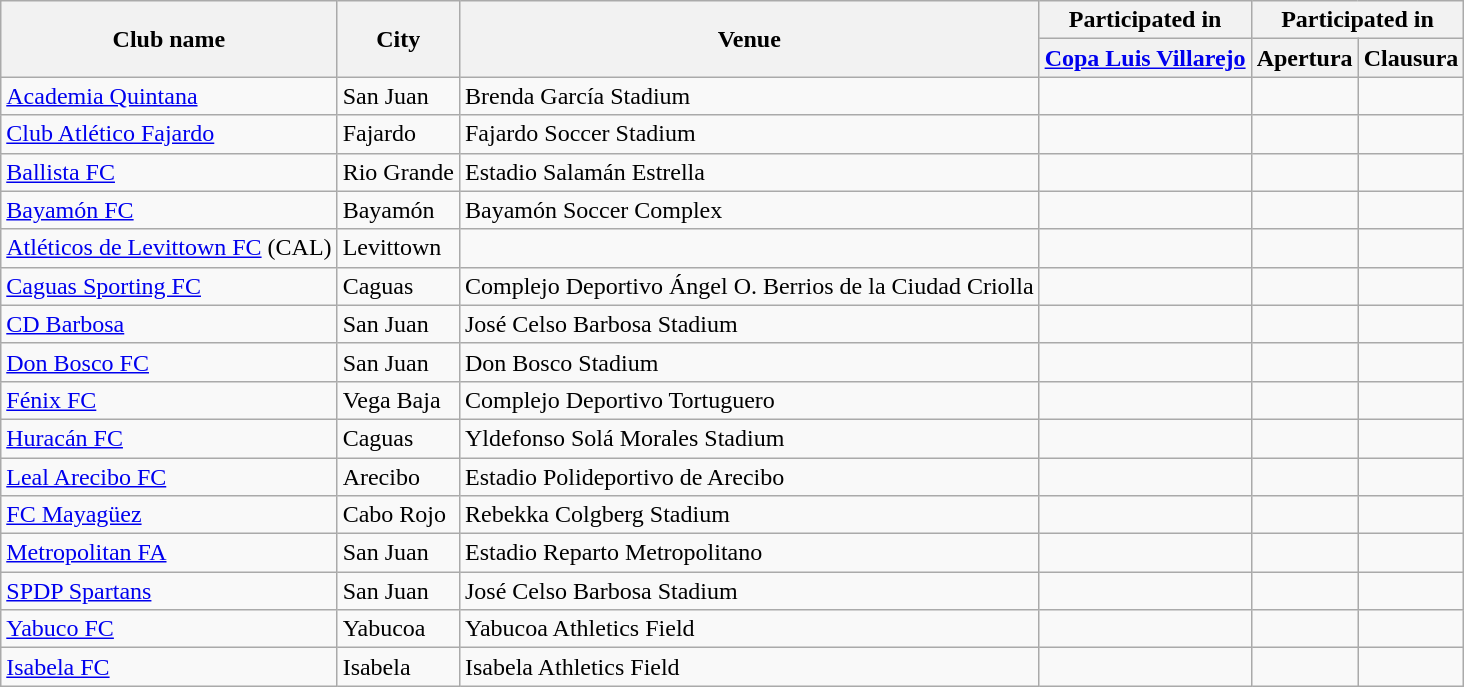<table class="wikitable">
<tr>
<th rowspan="2">Club name</th>
<th rowspan="2">City</th>
<th rowspan="2">Venue</th>
<th colspan="1">Participated in</th>
<th colspan="2">Participated in</th>
</tr>
<tr>
<th><a href='#'>Copa Luis Villarejo</a></th>
<th>Apertura</th>
<th>Clausura</th>
</tr>
<tr>
<td><a href='#'>Academia Quintana</a></td>
<td>San Juan</td>
<td>Brenda García Stadium</td>
<td></td>
<td></td>
<td></td>
</tr>
<tr>
<td><a href='#'>Club Atlético Fajardo</a></td>
<td>Fajardo</td>
<td>Fajardo Soccer Stadium</td>
<td></td>
<td></td>
<td></td>
</tr>
<tr>
<td><a href='#'>Ballista FC</a></td>
<td>Rio Grande</td>
<td>Estadio Salamán Estrella</td>
<td></td>
<td></td>
<td></td>
</tr>
<tr>
<td><a href='#'>Bayamón FC</a></td>
<td>Bayamón</td>
<td>Bayamón Soccer Complex</td>
<td></td>
<td></td>
<td></td>
</tr>
<tr>
<td><a href='#'>Atléticos de Levittown FC</a> (CAL)</td>
<td>Levittown</td>
<td></td>
<td></td>
<td></td>
<td></td>
</tr>
<tr>
<td><a href='#'>Caguas Sporting FC</a></td>
<td>Caguas</td>
<td>Complejo Deportivo Ángel O. Berrios de la Ciudad Criolla</td>
<td></td>
<td></td>
<td></td>
</tr>
<tr>
<td><a href='#'>CD Barbosa</a></td>
<td>San Juan</td>
<td>José Celso Barbosa Stadium</td>
<td></td>
<td></td>
<td></td>
</tr>
<tr>
<td><a href='#'>Don Bosco FC</a></td>
<td>San Juan</td>
<td>Don Bosco Stadium</td>
<td></td>
<td></td>
<td></td>
</tr>
<tr>
<td><a href='#'>Fénix FC</a></td>
<td>Vega Baja</td>
<td>Complejo Deportivo Tortuguero</td>
<td></td>
<td></td>
<td></td>
</tr>
<tr>
<td><a href='#'>Huracán FC</a></td>
<td>Caguas</td>
<td>Yldefonso Solá Morales Stadium</td>
<td></td>
<td></td>
<td></td>
</tr>
<tr>
<td><a href='#'>Leal Arecibo FC</a></td>
<td>Arecibo</td>
<td>Estadio Polideportivo de Arecibo</td>
<td></td>
<td></td>
<td></td>
</tr>
<tr>
<td><a href='#'>FC Mayagüez</a></td>
<td>Cabo Rojo</td>
<td>Rebekka Colgberg Stadium</td>
<td></td>
<td></td>
<td></td>
</tr>
<tr>
<td><a href='#'>Metropolitan FA</a></td>
<td>San Juan</td>
<td>Estadio Reparto Metropolitano</td>
<td></td>
<td></td>
<td></td>
</tr>
<tr>
<td><a href='#'>SPDP Spartans</a></td>
<td>San Juan</td>
<td>José Celso Barbosa Stadium</td>
<td></td>
<td></td>
<td></td>
</tr>
<tr>
<td><a href='#'>Yabuco FC</a></td>
<td>Yabucoa</td>
<td>Yabucoa Athletics Field</td>
<td></td>
<td></td>
<td></td>
</tr>
<tr>
<td><a href='#'>Isabela FC</a></td>
<td>Isabela</td>
<td>Isabela Athletics Field</td>
<td></td>
<td></td>
<td></td>
</tr>
</table>
